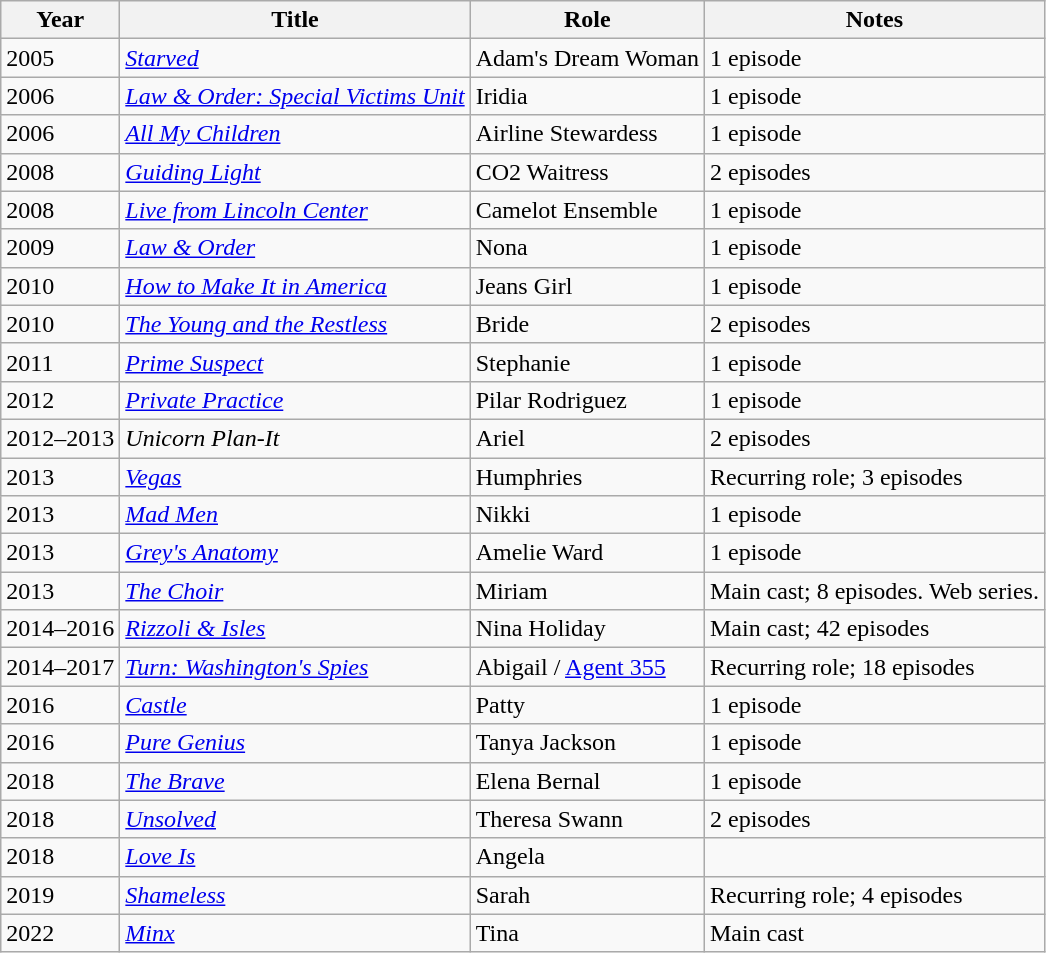<table class="wikitable sortable">
<tr>
<th>Year</th>
<th>Title</th>
<th>Role</th>
<th>Notes</th>
</tr>
<tr>
<td>2005</td>
<td><em><a href='#'>Starved</a></em></td>
<td>Adam's Dream Woman</td>
<td>1 episode</td>
</tr>
<tr>
<td>2006</td>
<td><em><a href='#'>Law & Order: Special Victims Unit</a></em></td>
<td>Iridia</td>
<td>1 episode</td>
</tr>
<tr>
<td>2006</td>
<td><em><a href='#'>All My Children</a></em></td>
<td>Airline Stewardess</td>
<td>1 episode</td>
</tr>
<tr>
<td>2008</td>
<td><em><a href='#'>Guiding Light</a></em></td>
<td>CO2 Waitress</td>
<td>2 episodes</td>
</tr>
<tr>
<td>2008</td>
<td><em><a href='#'>Live from Lincoln Center</a></em></td>
<td>Camelot Ensemble</td>
<td>1 episode</td>
</tr>
<tr>
<td>2009</td>
<td><em><a href='#'>Law & Order</a></em></td>
<td>Nona</td>
<td>1 episode</td>
</tr>
<tr>
<td>2010</td>
<td><em><a href='#'>How to Make It in America</a></em></td>
<td>Jeans Girl</td>
<td>1 episode</td>
</tr>
<tr>
<td>2010</td>
<td><em><a href='#'>The Young and the Restless</a></em></td>
<td>Bride</td>
<td>2 episodes</td>
</tr>
<tr>
<td>2011</td>
<td><em><a href='#'>Prime Suspect</a></em></td>
<td>Stephanie</td>
<td>1 episode</td>
</tr>
<tr>
<td>2012</td>
<td><em><a href='#'>Private Practice</a></em></td>
<td>Pilar Rodriguez</td>
<td>1 episode</td>
</tr>
<tr>
<td>2012–2013</td>
<td><em>Unicorn Plan-It</em></td>
<td>Ariel</td>
<td>2 episodes</td>
</tr>
<tr>
<td>2013</td>
<td><em><a href='#'>Vegas</a></em></td>
<td>Humphries</td>
<td>Recurring role; 3 episodes</td>
</tr>
<tr>
<td>2013</td>
<td><em><a href='#'>Mad Men</a></em></td>
<td>Nikki</td>
<td>1 episode</td>
</tr>
<tr>
<td>2013</td>
<td><em><a href='#'>Grey's Anatomy</a></em></td>
<td>Amelie Ward</td>
<td>1 episode</td>
</tr>
<tr>
<td>2013</td>
<td><em><a href='#'>The Choir</a></em></td>
<td>Miriam</td>
<td>Main cast; 8 episodes. Web series.</td>
</tr>
<tr>
<td>2014–2016</td>
<td><em><a href='#'>Rizzoli & Isles</a></em></td>
<td>Nina Holiday</td>
<td>Main cast; 42 episodes</td>
</tr>
<tr>
<td>2014–2017</td>
<td><em><a href='#'>Turn: Washington's Spies</a></em></td>
<td>Abigail / <a href='#'>Agent 355</a></td>
<td>Recurring role; 18 episodes</td>
</tr>
<tr>
<td>2016</td>
<td><em><a href='#'>Castle</a></em></td>
<td>Patty</td>
<td>1 episode</td>
</tr>
<tr>
<td>2016</td>
<td><em><a href='#'>Pure Genius</a></em></td>
<td>Tanya Jackson</td>
<td>1 episode</td>
</tr>
<tr>
<td>2018</td>
<td><em><a href='#'>The Brave</a></em></td>
<td>Elena Bernal</td>
<td>1 episode</td>
</tr>
<tr>
<td>2018</td>
<td><em><a href='#'>Unsolved</a></em></td>
<td>Theresa Swann</td>
<td>2 episodes</td>
</tr>
<tr>
<td>2018</td>
<td><em><a href='#'>Love Is</a></em></td>
<td>Angela</td>
<td></td>
</tr>
<tr>
<td>2019</td>
<td><a href='#'><em>Shameless</em></a></td>
<td>Sarah</td>
<td>Recurring role; 4 episodes</td>
</tr>
<tr>
<td>2022</td>
<td><em><a href='#'>Minx</a></em></td>
<td>Tina</td>
<td>Main cast</td>
</tr>
</table>
